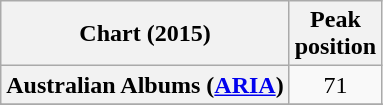<table class="wikitable sortable plainrowheaders" style="text-align:center">
<tr>
<th scope="col">Chart (2015)</th>
<th scope="col">Peak<br> position</th>
</tr>
<tr>
<th scope="row">Australian Albums (<a href='#'>ARIA</a>)</th>
<td>71</td>
</tr>
<tr>
</tr>
<tr>
</tr>
<tr>
</tr>
<tr>
</tr>
<tr>
</tr>
<tr>
</tr>
</table>
